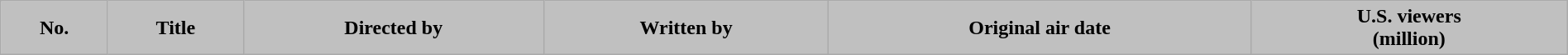<table class="wikitable plainrowheaders" style="width:100%;">
<tr>
<th style="background:#C0C0C0; color:#000000;">No.</th>
<th style="background:#C0C0C0; color:#000000;">Title</th>
<th style="background:#C0C0C0; color:#000000;">Directed by</th>
<th style="background:#C0C0C0; color:#000000;">Written by</th>
<th style="background:#C0C0C0; color:#000000;">Original air date</th>
<th style="background:#C0C0C0; color:#000000;">U.S. viewers<br>(million)<br>







</th>
</tr>
</table>
